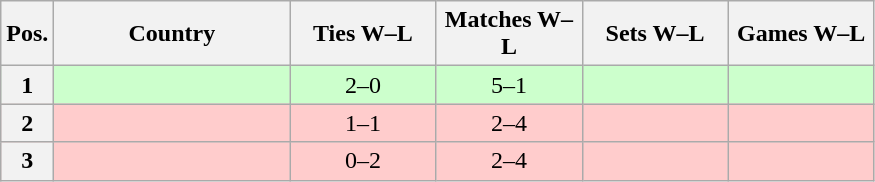<table class="wikitable nowrap" style=text-align:center>
<tr>
<th>Pos.</th>
<th width=150>Country</th>
<th width=90>Ties W–L</th>
<th width=90>Matches W–L</th>
<th width=90>Sets W–L</th>
<th width=90>Games W–L</th>
</tr>
<tr style=background:#ccffcc>
<th>1</th>
<td align=left><strong></strong></td>
<td>2–0</td>
<td>5–1</td>
<td></td>
<td></td>
</tr>
<tr style="background:#ffcccc;">
<th>2</th>
<td align=left><em></em></td>
<td>1–1</td>
<td>2–4</td>
<td></td>
<td></td>
</tr>
<tr style="background:#ffcccc;">
<th>3</th>
<td align=left><em></em></td>
<td>0–2</td>
<td>2–4</td>
<td></td>
<td></td>
</tr>
</table>
